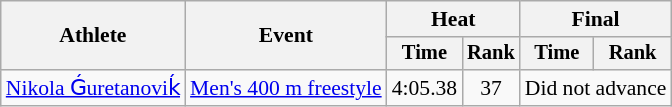<table class=wikitable style="font-size:90%">
<tr>
<th rowspan=2>Athlete</th>
<th rowspan=2>Event</th>
<th colspan=2>Heat</th>
<th colspan=2>Final</th>
</tr>
<tr style="font-size:95%">
<th>Time</th>
<th>Rank</th>
<th>Time</th>
<th>Rank</th>
</tr>
<tr align=center>
<td align=left><a href='#'>Nikola Ǵuretanoviḱ</a></td>
<td align=left><a href='#'>Men's 400 m freestyle</a></td>
<td>4:05.38</td>
<td>37</td>
<td colspan=2>Did not advance</td>
</tr>
</table>
